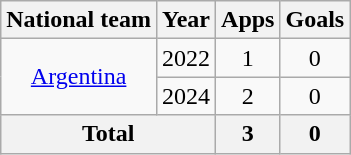<table class="wikitable" style="text-align:center">
<tr>
<th>National team</th>
<th>Year</th>
<th>Apps</th>
<th>Goals</th>
</tr>
<tr>
<td rowspan="2"><a href='#'>Argentina</a></td>
<td>2022</td>
<td>1</td>
<td>0</td>
</tr>
<tr>
<td>2024</td>
<td>2</td>
<td>0</td>
</tr>
<tr>
<th colspan="2">Total</th>
<th>3</th>
<th>0</th>
</tr>
</table>
